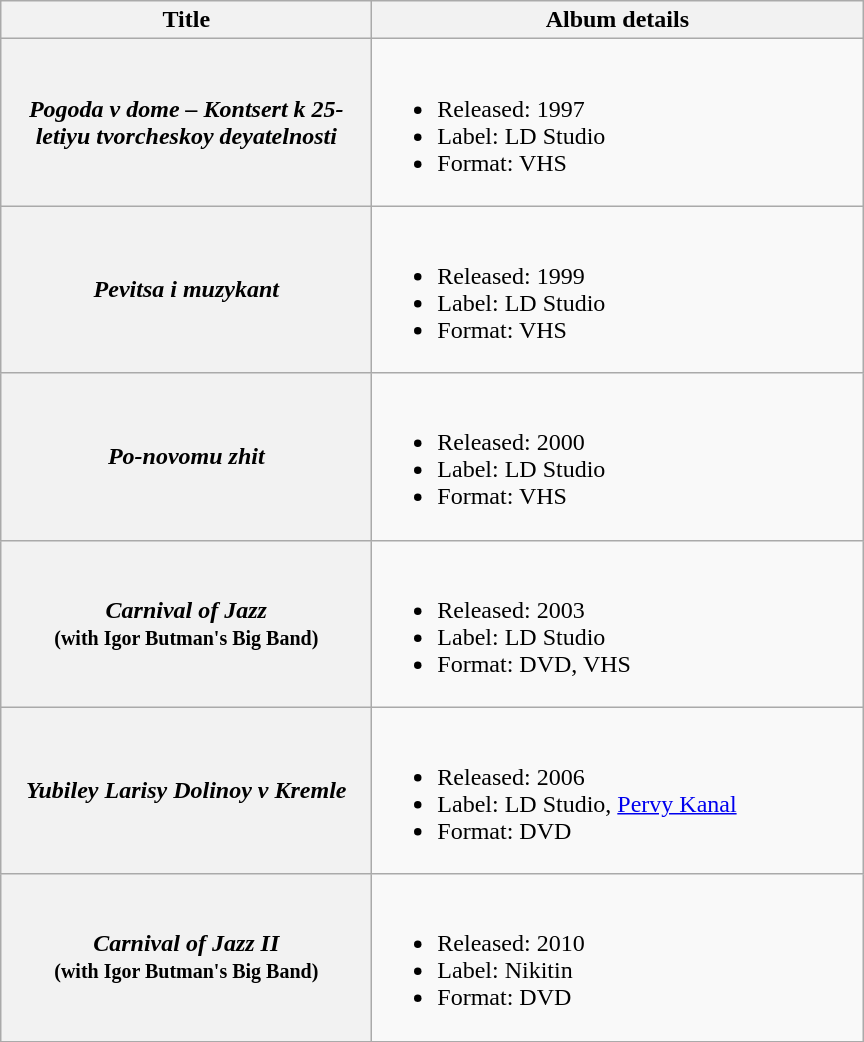<table class="wikitable plainrowheaders" style="text-align:center;">
<tr>
<th style="width:15em;">Title</th>
<th style="width:20em;">Album details</th>
</tr>
<tr>
<th scope="row"><em>Pogoda v dome – Kontsert k 25-letiyu tvorcheskoy deyatelnosti</em></th>
<td align="left"><br><ul><li>Released: 1997</li><li>Label: LD Studio</li><li>Format: VHS</li></ul></td>
</tr>
<tr>
<th scope="row"><em>Pevitsa i muzykant</em></th>
<td align="left"><br><ul><li>Released: 1999</li><li>Label: LD Studio</li><li>Format: VHS</li></ul></td>
</tr>
<tr>
<th scope="row"><em>Po-novomu zhit</em></th>
<td align="left"><br><ul><li>Released: 2000</li><li>Label: LD Studio</li><li>Format: VHS</li></ul></td>
</tr>
<tr>
<th scope="row"><em>Carnival of Jazz</em><br> <small>(with Igor Butman's Big Band)</small></th>
<td align="left"><br><ul><li>Released: 2003</li><li>Label: LD Studio</li><li>Format: DVD, VHS</li></ul></td>
</tr>
<tr>
<th scope="row"><em>Yubiley Larisy Dolinoy v Kremle</em></th>
<td align="left"><br><ul><li>Released: 2006</li><li>Label: LD Studio, <a href='#'>Pervy Kanal</a></li><li>Format: DVD</li></ul></td>
</tr>
<tr>
<th scope="row"><em>Carnival of Jazz II</em><br> <small>(with Igor Butman's Big Band)</small></th>
<td align="left"><br><ul><li>Released: 2010</li><li>Label: Nikitin</li><li>Format: DVD</li></ul></td>
</tr>
<tr>
</tr>
</table>
